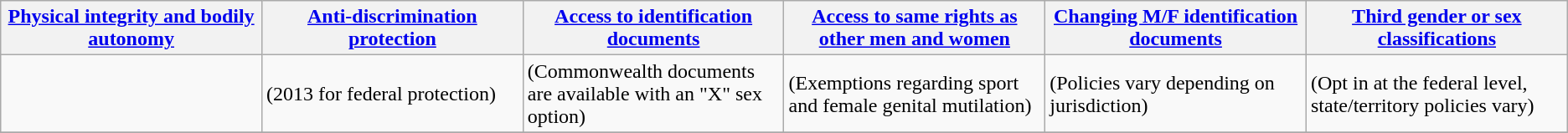<table class="wikitable">
<tr>
<th width="12.5%"><a href='#'>Physical integrity and bodily autonomy</a></th>
<th width="12.5%"><a href='#'>Anti-discrimination protection</a></th>
<th width="12.5%"><a href='#'>Access to identification documents</a></th>
<th width="12.5%"><a href='#'>Access to same rights as other men and women</a></th>
<th width="12.5%"><a href='#'>Changing M/F identification documents</a></th>
<th width="12.5%"><a href='#'>Third gender or sex classifications</a></th>
</tr>
<tr>
<td> </td>
<td>  (2013 for federal protection)</td>
<td>  (Commonwealth documents are available with an "X" sex option)</td>
<td>  (Exemptions regarding sport and female genital mutilation)</td>
<td>  (Policies vary depending on jurisdiction)</td>
<td>  (Opt in at the federal level, state/territory policies vary)</td>
</tr>
<tr>
</tr>
</table>
